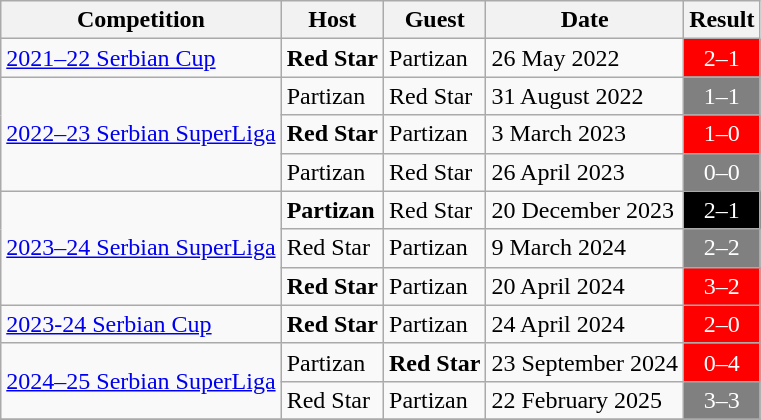<table class="wikitable">
<tr>
<th>Competition</th>
<th>Host</th>
<th>Guest</th>
<th>Date</th>
<th>Result</th>
</tr>
<tr>
<td><a href='#'>2021–22 Serbian Cup</a></td>
<td><strong>Red Star</strong></td>
<td>Partizan</td>
<td>26 May 2022</td>
<td style="background:red; text-align:center;color:white;">2–1</td>
</tr>
<tr>
<td rowspan=3><a href='#'>2022–23 Serbian SuperLiga</a></td>
<td>Partizan</td>
<td>Red Star</td>
<td>31 August 2022</td>
<td style="background:gray; text-align:center;color:white;">1–1</td>
</tr>
<tr>
<td><strong>Red Star</strong></td>
<td>Partizan</td>
<td>3 March 2023</td>
<td style="background:red; text-align:center;color:white;">1–0</td>
</tr>
<tr>
<td>Partizan</td>
<td>Red Star</td>
<td>26 April 2023</td>
<td style="background:gray; text-align:center;color:white;">0–0</td>
</tr>
<tr>
<td rowspan="3"><a href='#'>2023–24 Serbian SuperLiga</a></td>
<td><strong>Partizan</strong></td>
<td>Red Star</td>
<td>20 December 2023</td>
<td style="background:black; text-align:center;color:white;">2–1</td>
</tr>
<tr>
<td>Red Star</td>
<td>Partizan</td>
<td>9 March 2024</td>
<td style="background:gray; text-align:center;color:white;">2–2</td>
</tr>
<tr>
<td><strong>Red Star</strong></td>
<td>Partizan</td>
<td>20 April 2024</td>
<td style="background:red; text-align:center;color:white;">3–2</td>
</tr>
<tr>
<td><a href='#'>2023-24 Serbian Cup</a></td>
<td><strong>Red Star</strong></td>
<td>Partizan</td>
<td>24 April 2024</td>
<td style="background:red; text-align:center;color:white;">2–0</td>
</tr>
<tr>
<td rowspan=2><a href='#'>2024–25 Serbian SuperLiga</a></td>
<td>Partizan</td>
<td><strong>Red Star</strong></td>
<td>23 September 2024</td>
<td style="background:red; text-align:center;color:white;">0–4</td>
</tr>
<tr>
<td>Red Star</td>
<td>Partizan</td>
<td>22 February 2025</td>
<td style="background:gray; text-align:center;color:white;">3–3</td>
</tr>
<tr>
</tr>
</table>
